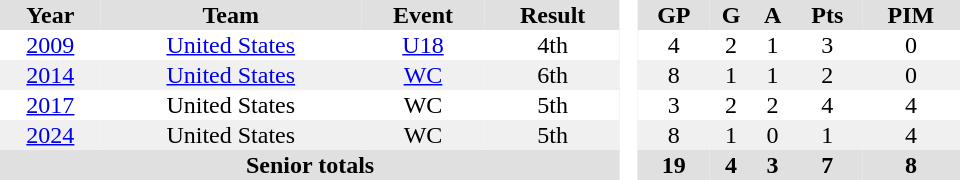<table border="0" cellpadding="1" cellspacing="0" style="text-align:center; width:40em">
<tr ALIGN="center" bgcolor="#e0e0e0">
<th>Year</th>
<th>Team</th>
<th>Event</th>
<th>Result</th>
<th rowspan="99" bgcolor="#ffffff"> </th>
<th>GP</th>
<th>G</th>
<th>A</th>
<th>Pts</th>
<th>PIM</th>
</tr>
<tr>
<td><a href='#'>2009</a></td>
<td><a href='#'>United States</a></td>
<td><a href='#'>U18</a></td>
<td>4th</td>
<td>4</td>
<td>2</td>
<td>1</td>
<td>3</td>
<td>0</td>
</tr>
<tr bgcolor="#f0f0f0">
<td><a href='#'>2014</a></td>
<td><a href='#'>United States</a></td>
<td><a href='#'>WC</a></td>
<td>6th</td>
<td>8</td>
<td>1</td>
<td>1</td>
<td>2</td>
<td>0</td>
</tr>
<tr>
<td><a href='#'>2017</a></td>
<td>United States</td>
<td>WC</td>
<td>5th</td>
<td>3</td>
<td>2</td>
<td>2</td>
<td>4</td>
<td>4</td>
</tr>
<tr bgcolor="#f0f0f0">
<td><a href='#'>2024</a></td>
<td>United States</td>
<td>WC</td>
<td>5th</td>
<td>8</td>
<td>1</td>
<td>0</td>
<td>1</td>
<td>4</td>
</tr>
<tr bgcolor="#e0e0e0">
<th colspan=4>Senior totals</th>
<th>19</th>
<th>4</th>
<th>3</th>
<th>7</th>
<th>8</th>
</tr>
</table>
